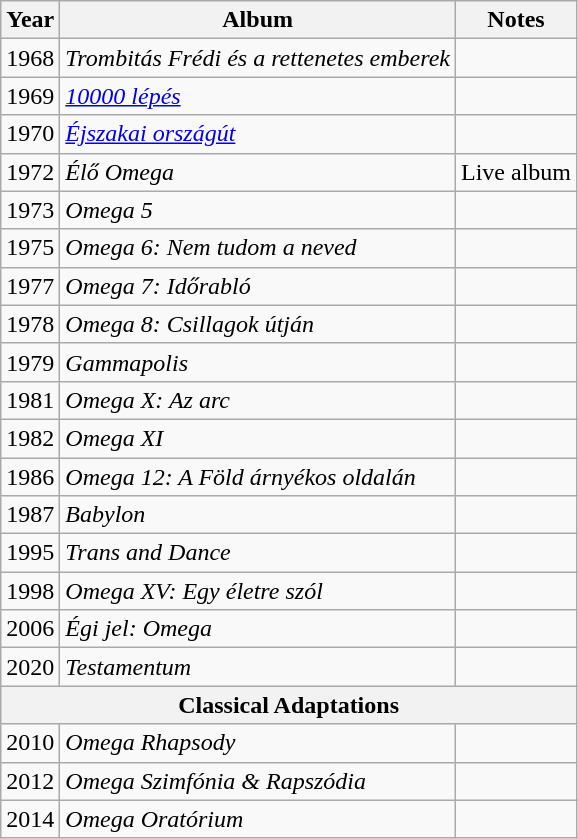<table class="wikitable">
<tr>
<th>Year</th>
<th>Album</th>
<th>Notes</th>
</tr>
<tr>
<td>1968</td>
<td><em>Trombitás Frédi és a rettenetes emberek</em></td>
<td></td>
</tr>
<tr>
<td>1969</td>
<td><em><a href='#'>10000 lépés</a></em></td>
<td></td>
</tr>
<tr>
<td>1970</td>
<td><em><a href='#'>Éjszakai országút</a></em></td>
<td></td>
</tr>
<tr>
<td>1972</td>
<td><em>Élő Omega</em></td>
<td>Live album</td>
</tr>
<tr>
<td>1973</td>
<td><em>Omega 5</em></td>
<td></td>
</tr>
<tr>
<td>1975</td>
<td><em>Omega 6: Nem tudom a neved</em></td>
<td></td>
</tr>
<tr>
<td>1977</td>
<td><em>Omega 7: Időrabló</em></td>
<td></td>
</tr>
<tr>
<td>1978</td>
<td><em>Omega 8: Csillagok útján</em></td>
<td></td>
</tr>
<tr>
<td>1979</td>
<td><em>Gammapolis</em></td>
<td></td>
</tr>
<tr>
<td>1981</td>
<td><em>Omega X: Az arc</em></td>
<td></td>
</tr>
<tr>
<td>1982</td>
<td><em>Omega XI</em></td>
<td></td>
</tr>
<tr>
<td>1986</td>
<td><em>Omega 12: A Föld árnyékos oldalán</em></td>
<td></td>
</tr>
<tr>
<td>1987</td>
<td><em>Babylon</em></td>
<td></td>
</tr>
<tr>
<td>1995</td>
<td><em>Trans and Dance</em></td>
<td></td>
</tr>
<tr>
<td>1998</td>
<td><em>Omega XV: Egy életre szól</em></td>
<td></td>
</tr>
<tr>
<td>2006</td>
<td><em>Égi jel: Omega</em></td>
<td></td>
</tr>
<tr>
<td>2020</td>
<td><em>Testamentum</em></td>
<td></td>
</tr>
<tr>
<th colspan="3">Classical Adaptations</th>
</tr>
<tr>
<td>2010</td>
<td><em>Omega Rhapsody</em></td>
<td></td>
</tr>
<tr>
<td>2012</td>
<td><em>Omega Szimfónia & Rapszódia</em></td>
<td></td>
</tr>
<tr>
<td>2014</td>
<td><em>Omega Oratórium</em></td>
<td></td>
</tr>
</table>
